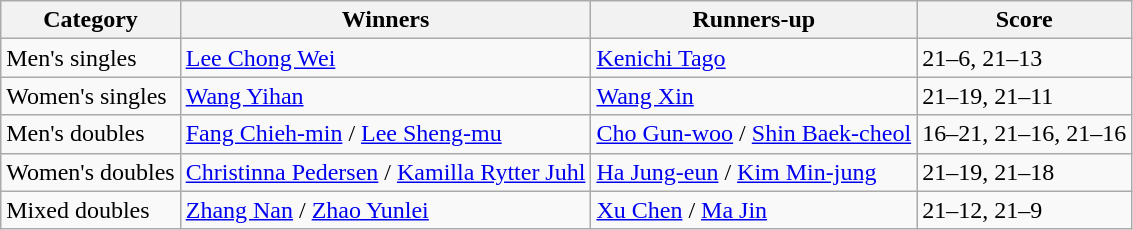<table class=wikitable style="white-space:nowrap;">
<tr>
<th>Category</th>
<th>Winners</th>
<th>Runners-up</th>
<th>Score</th>
</tr>
<tr>
<td>Men's singles</td>
<td> <a href='#'>Lee Chong Wei</a></td>
<td> <a href='#'>Kenichi Tago</a></td>
<td>21–6, 21–13</td>
</tr>
<tr>
<td>Women's singles</td>
<td> <a href='#'>Wang Yihan</a></td>
<td> <a href='#'>Wang Xin</a></td>
<td>21–19, 21–11</td>
</tr>
<tr>
<td>Men's doubles</td>
<td> <a href='#'>Fang Chieh-min</a> / <a href='#'>Lee Sheng-mu</a></td>
<td> <a href='#'>Cho Gun-woo</a> / <a href='#'>Shin Baek-cheol</a></td>
<td>16–21, 21–16, 21–16</td>
</tr>
<tr>
<td>Women's doubles</td>
<td> <a href='#'>Christinna Pedersen</a> / <a href='#'>Kamilla Rytter Juhl</a></td>
<td> <a href='#'>Ha Jung-eun</a> / <a href='#'>Kim Min-jung</a></td>
<td>21–19, 21–18</td>
</tr>
<tr>
<td>Mixed doubles</td>
<td> <a href='#'>Zhang Nan</a> / <a href='#'>Zhao Yunlei</a></td>
<td> <a href='#'>Xu Chen</a> / <a href='#'>Ma Jin</a></td>
<td>21–12, 21–9</td>
</tr>
</table>
